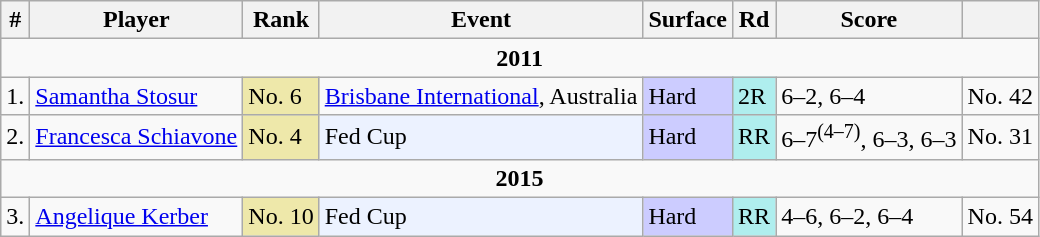<table class="wikitable sortable">
<tr>
<th>#</th>
<th>Player</th>
<th>Rank</th>
<th>Event</th>
<th>Surface</th>
<th>Rd</th>
<th>Score</th>
<th></th>
</tr>
<tr>
<td colspan="8" style="text-align:center"><strong>2011</strong></td>
</tr>
<tr>
<td>1.</td>
<td> <a href='#'>Samantha Stosur</a></td>
<td bgcolor=eee8aa>No. 6</td>
<td><a href='#'>Brisbane International</a>, Australia</td>
<td bgcolor=#ccf>Hard</td>
<td bgcolor=#afeeee>2R</td>
<td>6–2, 6–4</td>
<td>No. 42</td>
</tr>
<tr>
<td>2.</td>
<td> <a href='#'>Francesca Schiavone</a></td>
<td bgcolor=eee8aa>No. 4</td>
<td bgcolor=ecf2ff>Fed Cup</td>
<td bgcolor=#ccf>Hard</td>
<td bgcolor=#afeeee>RR</td>
<td>6–7<sup>(4–7)</sup>, 6–3, 6–3</td>
<td>No. 31</td>
</tr>
<tr>
<td colspan="8" style="text-align:center"><strong>2015</strong></td>
</tr>
<tr>
<td>3.</td>
<td> <a href='#'>Angelique Kerber</a></td>
<td bgcolor=eee8aa>No. 10</td>
<td bgcolor=ecf2ff>Fed Cup</td>
<td bgcolor=#ccf>Hard</td>
<td bgcolor=#afeeee>RR</td>
<td>4–6, 6–2, 6–4</td>
<td>No. 54</td>
</tr>
</table>
